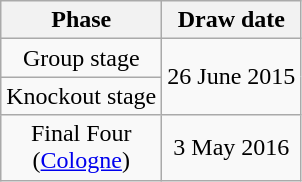<table class="wikitable" style="text-align:center">
<tr>
<th>Phase</th>
<th>Draw date</th>
</tr>
<tr>
<td>Group stage</td>
<td rowspan=2>26 June 2015</td>
</tr>
<tr>
<td>Knockout stage</td>
</tr>
<tr>
<td>Final Four<br>(<a href='#'>Cologne</a>)</td>
<td>3 May 2016</td>
</tr>
</table>
